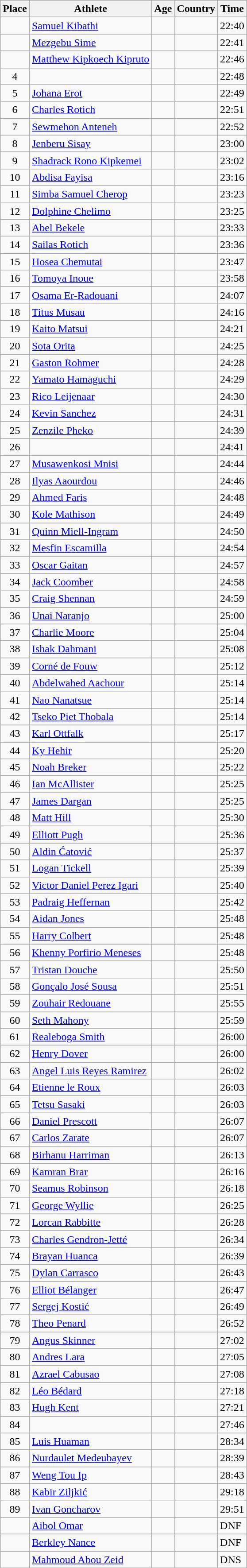<table class="wikitable mw-datatable sortable">
<tr>
<th>Place</th>
<th>Athlete</th>
<th>Age</th>
<th>Country</th>
<th>Time</th>
</tr>
<tr>
<td align=center></td>
<td><a href='#'>Samuel Kibathi</a></td>
<td></td>
<td></td>
<td>22:40</td>
</tr>
<tr>
<td align=center></td>
<td><a href='#'>Mezgebu Sime</a></td>
<td></td>
<td></td>
<td>22:41</td>
</tr>
<tr>
<td align=center></td>
<td><a href='#'>Matthew Kipkoech Kipruto</a></td>
<td></td>
<td></td>
<td>22:46</td>
</tr>
<tr>
<td align=center>4</td>
<td></td>
<td></td>
<td></td>
<td>22:48</td>
</tr>
<tr>
<td align=center>5</td>
<td><a href='#'>Johana Erot</a></td>
<td></td>
<td></td>
<td>22:49</td>
</tr>
<tr>
<td align=center>6</td>
<td><a href='#'>Charles Rotich</a></td>
<td></td>
<td></td>
<td>22:51</td>
</tr>
<tr>
<td align=center>7</td>
<td><a href='#'>Sewmehon Anteneh</a></td>
<td></td>
<td></td>
<td>22:52</td>
</tr>
<tr>
<td align=center>8</td>
<td><a href='#'>Jenberu Sisay</a></td>
<td></td>
<td></td>
<td>23:00</td>
</tr>
<tr>
<td align=center>9</td>
<td><a href='#'>Shadrack Rono Kipkemei</a></td>
<td></td>
<td></td>
<td>23:02</td>
</tr>
<tr>
<td align=center>10</td>
<td><a href='#'>Abdisa Fayisa</a></td>
<td></td>
<td></td>
<td>23:16</td>
</tr>
<tr>
<td align=center>11</td>
<td><a href='#'>Simba Samuel Cherop</a></td>
<td></td>
<td></td>
<td>23:23</td>
</tr>
<tr>
<td align=center>12</td>
<td><a href='#'>Dolphine Chelimo</a></td>
<td></td>
<td></td>
<td>23:25</td>
</tr>
<tr>
<td align=center>13</td>
<td><a href='#'>Abel Bekele</a></td>
<td></td>
<td></td>
<td>23:33</td>
</tr>
<tr>
<td align=center>14</td>
<td><a href='#'>Sailas Rotich</a></td>
<td></td>
<td></td>
<td>23:36</td>
</tr>
<tr>
<td align=center>15</td>
<td><a href='#'>Hosea Chemutai</a></td>
<td></td>
<td></td>
<td>23:47</td>
</tr>
<tr>
<td align=center>16</td>
<td><a href='#'>Tomoya Inoue</a></td>
<td></td>
<td></td>
<td>23:58</td>
</tr>
<tr>
<td align=center>17</td>
<td><a href='#'>Osama Er-Radouani</a></td>
<td></td>
<td></td>
<td>24:07</td>
</tr>
<tr>
<td align=center>18</td>
<td><a href='#'>Titus Musau</a></td>
<td></td>
<td></td>
<td>24:16</td>
</tr>
<tr>
<td align=center>19</td>
<td><a href='#'>Kaito Matsui</a></td>
<td></td>
<td></td>
<td>24:21</td>
</tr>
<tr>
<td align=center>20</td>
<td><a href='#'>Sota Orita</a></td>
<td></td>
<td></td>
<td>24:25</td>
</tr>
<tr>
<td align=center>21</td>
<td><a href='#'>Gaston Rohmer</a></td>
<td></td>
<td></td>
<td>24:28</td>
</tr>
<tr>
<td align=center>22</td>
<td><a href='#'>Yamato Hamaguchi</a></td>
<td></td>
<td></td>
<td>24:29</td>
</tr>
<tr>
<td align=center>23</td>
<td><a href='#'>Rico Leijenaar</a></td>
<td></td>
<td></td>
<td>24:30</td>
</tr>
<tr>
<td align=center>24</td>
<td><a href='#'>Kevin Sanchez</a></td>
<td></td>
<td></td>
<td>24:31</td>
</tr>
<tr>
<td align=center>25</td>
<td><a href='#'>Zenzile Pheko</a></td>
<td></td>
<td></td>
<td>24:39</td>
</tr>
<tr>
<td align=center>26</td>
<td></td>
<td></td>
<td></td>
<td>24:41</td>
</tr>
<tr>
<td align=center>27</td>
<td><a href='#'>Musawenkosi Mnisi</a></td>
<td></td>
<td></td>
<td>24:44</td>
</tr>
<tr>
<td align=center>28</td>
<td><a href='#'>Ilyas Aaourdou</a></td>
<td></td>
<td></td>
<td>24:46</td>
</tr>
<tr>
<td align=center>29</td>
<td><a href='#'>Ahmed Faris</a></td>
<td></td>
<td></td>
<td>24:48</td>
</tr>
<tr>
<td align=center>30</td>
<td><a href='#'>Kole Mathison</a></td>
<td></td>
<td></td>
<td>24:49</td>
</tr>
<tr>
<td align=center>31</td>
<td><a href='#'>Quinn Miell-Ingram</a></td>
<td></td>
<td></td>
<td>24:50</td>
</tr>
<tr>
<td align=center>32</td>
<td><a href='#'>Mesfin Escamilla</a></td>
<td></td>
<td></td>
<td>24:54</td>
</tr>
<tr>
<td align=center>33</td>
<td><a href='#'>Oscar Gaitan</a></td>
<td></td>
<td></td>
<td>24:57</td>
</tr>
<tr>
<td align=center>34</td>
<td><a href='#'>Jack Coomber</a></td>
<td></td>
<td></td>
<td>24:58</td>
</tr>
<tr>
<td align=center>35</td>
<td><a href='#'>Craig Shennan</a></td>
<td></td>
<td></td>
<td>24:59</td>
</tr>
<tr>
<td align=center>36</td>
<td><a href='#'>Unai Naranjo</a></td>
<td></td>
<td></td>
<td>25:00</td>
</tr>
<tr>
<td align=center>37</td>
<td><a href='#'>Charlie Moore</a></td>
<td></td>
<td></td>
<td>25:04</td>
</tr>
<tr>
<td align=center>38</td>
<td><a href='#'>Ishak Dahmani</a></td>
<td></td>
<td></td>
<td>25:08</td>
</tr>
<tr>
<td align=center>39</td>
<td><a href='#'>Corné de Fouw</a></td>
<td></td>
<td></td>
<td>25:12</td>
</tr>
<tr>
<td align=center>40</td>
<td><a href='#'>Abdelwahed Aachour</a></td>
<td></td>
<td></td>
<td>25:14</td>
</tr>
<tr>
<td align=center>41</td>
<td><a href='#'>Nao Nanatsue</a></td>
<td></td>
<td></td>
<td>25:14</td>
</tr>
<tr>
<td align=center>42</td>
<td><a href='#'>Tseko Piet Thobala</a></td>
<td></td>
<td></td>
<td>25:14</td>
</tr>
<tr>
<td align=center>43</td>
<td><a href='#'>Karl Ottfalk</a></td>
<td></td>
<td></td>
<td>25:17</td>
</tr>
<tr>
<td align=center>44</td>
<td><a href='#'>Ky Hehir</a></td>
<td></td>
<td></td>
<td>25:20</td>
</tr>
<tr>
<td align=center>45</td>
<td><a href='#'>Noah Breker</a></td>
<td></td>
<td></td>
<td>25:22</td>
</tr>
<tr>
<td align=center>46</td>
<td><a href='#'>Ian McAllister</a></td>
<td></td>
<td></td>
<td>25:25</td>
</tr>
<tr>
<td align=center>47</td>
<td><a href='#'>James Dargan</a></td>
<td></td>
<td></td>
<td>25:25</td>
</tr>
<tr>
<td align=center>48</td>
<td><a href='#'>Matt Hill</a></td>
<td></td>
<td></td>
<td>25:30</td>
</tr>
<tr>
<td align=center>49</td>
<td><a href='#'>Elliott Pugh</a></td>
<td></td>
<td></td>
<td>25:36</td>
</tr>
<tr>
<td align=center>50</td>
<td><a href='#'>Aldin Ćatović</a></td>
<td></td>
<td></td>
<td>25:37</td>
</tr>
<tr>
<td align=center>51</td>
<td><a href='#'>Logan Tickell</a></td>
<td></td>
<td></td>
<td>25:39</td>
</tr>
<tr>
<td align=center>52</td>
<td><a href='#'>Victor Daniel Perez Igari</a></td>
<td></td>
<td></td>
<td>25:40</td>
</tr>
<tr>
<td align=center>53</td>
<td><a href='#'>Padraig Heffernan</a></td>
<td></td>
<td></td>
<td>25:42</td>
</tr>
<tr>
<td align=center>54</td>
<td><a href='#'>Aidan Jones</a></td>
<td></td>
<td></td>
<td>25:48</td>
</tr>
<tr>
<td align=center>55</td>
<td><a href='#'>Harry Colbert</a></td>
<td></td>
<td></td>
<td>25:48</td>
</tr>
<tr>
<td align=center>56</td>
<td><a href='#'>Khenny Porfirio Meneses</a></td>
<td></td>
<td></td>
<td>25:48</td>
</tr>
<tr>
<td align=center>57</td>
<td><a href='#'>Tristan Douche</a></td>
<td></td>
<td></td>
<td>25:50</td>
</tr>
<tr>
<td align=center>58</td>
<td><a href='#'>Gonçalo José Sousa</a></td>
<td></td>
<td></td>
<td>25:51</td>
</tr>
<tr>
<td align=center>59</td>
<td><a href='#'>Zouhair Redouane</a></td>
<td></td>
<td></td>
<td>25:55</td>
</tr>
<tr>
<td align=center>60</td>
<td><a href='#'>Seth Mahony</a></td>
<td></td>
<td></td>
<td>25:59</td>
</tr>
<tr>
<td align=center>61</td>
<td><a href='#'>Realeboga Smith</a></td>
<td></td>
<td></td>
<td>26:00</td>
</tr>
<tr>
<td align=center>62</td>
<td><a href='#'>Henry Dover</a></td>
<td></td>
<td></td>
<td>26:00</td>
</tr>
<tr>
<td align=center>63</td>
<td><a href='#'>Angel Luis Reyes Ramirez</a></td>
<td></td>
<td></td>
<td>26:02</td>
</tr>
<tr>
<td align=center>64</td>
<td><a href='#'>Etienne le Roux</a></td>
<td></td>
<td></td>
<td>26:03</td>
</tr>
<tr>
<td align=center>65</td>
<td><a href='#'>Tetsu Sasaki</a></td>
<td></td>
<td></td>
<td>26:03</td>
</tr>
<tr>
<td align=center>66</td>
<td><a href='#'>Daniel Prescott</a></td>
<td></td>
<td></td>
<td>26:07</td>
</tr>
<tr>
<td align=center>67</td>
<td><a href='#'>Carlos Zarate</a></td>
<td></td>
<td></td>
<td>26:07</td>
</tr>
<tr>
<td align=center>68</td>
<td><a href='#'>Birhanu Harriman</a></td>
<td></td>
<td></td>
<td>26:13</td>
</tr>
<tr>
<td align=center>69</td>
<td><a href='#'>Kamran Brar</a></td>
<td></td>
<td></td>
<td>26:16</td>
</tr>
<tr>
<td align=center>70</td>
<td><a href='#'>Seamus Robinson</a></td>
<td></td>
<td></td>
<td>26:18</td>
</tr>
<tr>
<td align=center>71</td>
<td><a href='#'>George Wyllie</a></td>
<td></td>
<td></td>
<td>26:25</td>
</tr>
<tr>
<td align=center>72</td>
<td><a href='#'>Lorcan Rabbitte</a></td>
<td></td>
<td></td>
<td>26:28</td>
</tr>
<tr>
<td align=center>73</td>
<td><a href='#'>Charles Gendron-Jetté</a></td>
<td></td>
<td></td>
<td>26:34</td>
</tr>
<tr>
<td align=center>74</td>
<td><a href='#'>Brayan Huanca</a></td>
<td></td>
<td></td>
<td>26:39</td>
</tr>
<tr>
<td align=center>75</td>
<td><a href='#'>Dylan Carrasco</a></td>
<td></td>
<td></td>
<td>26:43</td>
</tr>
<tr>
<td align=center>76</td>
<td><a href='#'>Elliot Bélanger</a></td>
<td></td>
<td></td>
<td>26:47</td>
</tr>
<tr>
<td align=center>77</td>
<td><a href='#'>Sergej Kostić</a></td>
<td></td>
<td></td>
<td>26:49</td>
</tr>
<tr>
<td align=center>78</td>
<td><a href='#'>Theo Penard</a></td>
<td></td>
<td></td>
<td>26:52</td>
</tr>
<tr>
<td align=center>79</td>
<td><a href='#'>Angus Skinner</a></td>
<td></td>
<td></td>
<td>27:02</td>
</tr>
<tr>
<td align=center>80</td>
<td><a href='#'>Andres Lara</a></td>
<td></td>
<td></td>
<td>27:05</td>
</tr>
<tr>
<td align=center>81</td>
<td><a href='#'>Azrael Cabusao</a></td>
<td></td>
<td></td>
<td>27:08</td>
</tr>
<tr>
<td align=center>82</td>
<td><a href='#'>Léo Bédard</a></td>
<td></td>
<td></td>
<td>27:18</td>
</tr>
<tr>
<td align=center>83</td>
<td><a href='#'>Hugh Kent</a></td>
<td></td>
<td></td>
<td>27:21</td>
</tr>
<tr>
<td align=center>84</td>
<td></td>
<td></td>
<td></td>
<td>27:46</td>
</tr>
<tr>
<td align=center>85</td>
<td><a href='#'>Luis Huaman</a></td>
<td></td>
<td></td>
<td>28:34</td>
</tr>
<tr>
<td align=center>86</td>
<td><a href='#'>Nurdaulet Medeubayev</a></td>
<td></td>
<td></td>
<td>28:39</td>
</tr>
<tr>
<td align=center>87</td>
<td><a href='#'>Weng Tou Ip</a></td>
<td></td>
<td></td>
<td>28:43</td>
</tr>
<tr>
<td align=center>88</td>
<td><a href='#'>Kabir Ziljkić</a></td>
<td></td>
<td></td>
<td>29:18</td>
</tr>
<tr>
<td align=center>89</td>
<td><a href='#'>Ivan Goncharov</a></td>
<td></td>
<td></td>
<td>29:51</td>
</tr>
<tr>
<td align=center></td>
<td><a href='#'>Aibol Omar</a></td>
<td></td>
<td></td>
<td>DNF</td>
</tr>
<tr>
<td align=center></td>
<td><a href='#'>Berkley Nance</a></td>
<td></td>
<td></td>
<td>DNF</td>
</tr>
<tr>
<td align=center></td>
<td><a href='#'>Mahmoud Abou Zeid</a></td>
<td></td>
<td></td>
<td>DNS</td>
</tr>
</table>
